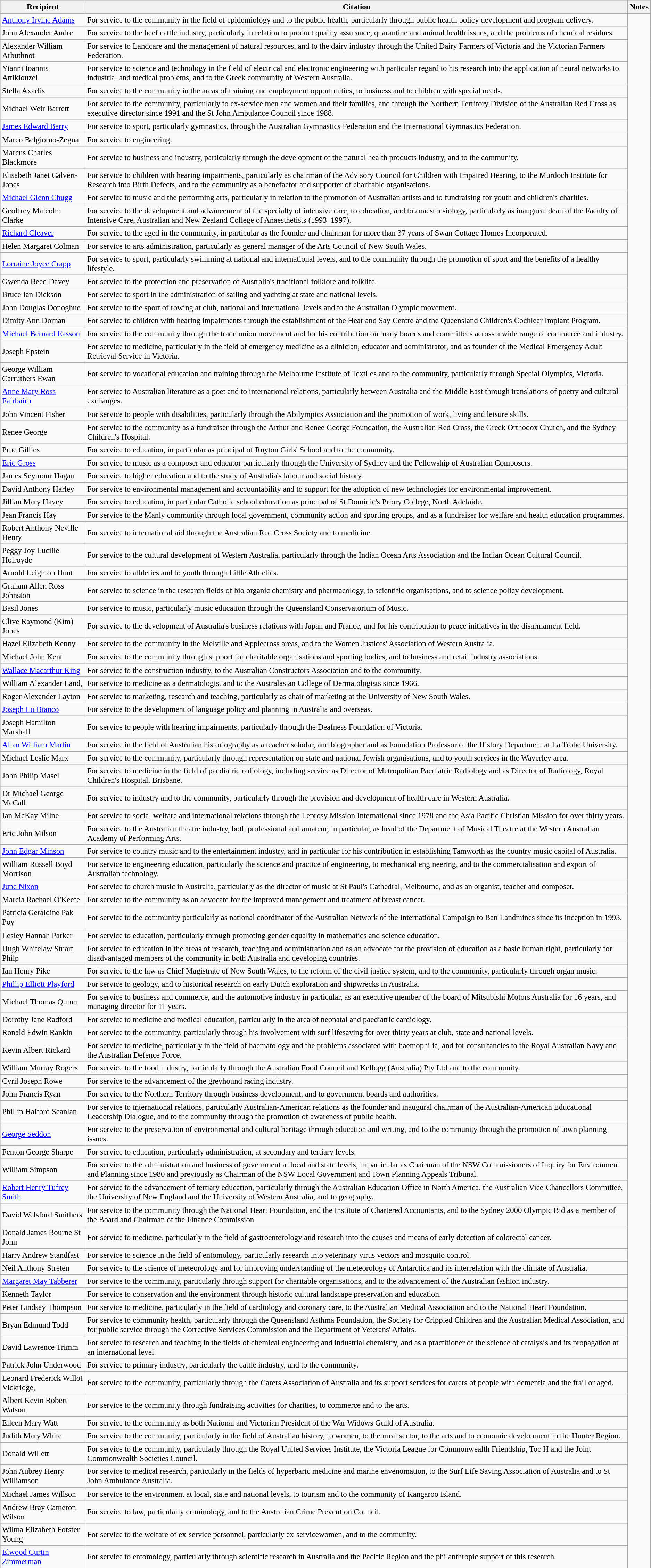<table class="wikitable" style="font-size:95%;">
<tr>
<th>Recipient</th>
<th>Citation</th>
<th>Notes</th>
</tr>
<tr>
<td> <a href='#'>Anthony Irvine Adams</a></td>
<td>For service to the community in the field of epidemiology and to the public health, particularly through public health policy development and program delivery.</td>
<td rowspan=91></td>
</tr>
<tr>
<td>John Alexander Andre</td>
<td>For service to the beef cattle industry, particularly in relation to product quality assurance, quarantine and animal health issues, and the problems of chemical residues.</td>
</tr>
<tr>
<td>Alexander William Arbuthnot</td>
<td>For service to Landcare and the management of natural resources, and to the dairy industry through the United Dairy Farmers of Victoria and the Victorian Farmers Federation.</td>
</tr>
<tr>
<td> Yianni Ioannis Attikiouzel</td>
<td>For service to science and technology in the field of electrical and electronic engineering with particular regard to his research into the application of neural networks to industrial and medical problems, and to the Greek community of Western Australia.</td>
</tr>
<tr>
<td>Stella Axarlis</td>
<td>For service to the community in the areas of training and employment opportunities, to business and to children with special needs.</td>
</tr>
<tr>
<td>Michael Weir Barrett</td>
<td>For service to the community, particularly to ex-service men and women and their families, and through the Northern Territory Division of the Australian Red Cross as executive director since 1991 and the St John Ambulance Council since 1988.</td>
</tr>
<tr>
<td><a href='#'>James Edward Barry</a> </td>
<td>For service to sport, particularly gymnastics, through the Australian Gymnastics Federation and the International Gymnastics Federation.</td>
</tr>
<tr>
<td>Marco Belgiorno-Zegna</td>
<td>For service to engineering.</td>
</tr>
<tr>
<td>Marcus Charles Blackmore</td>
<td>For service to business and industry, particularly through the development of the natural health products industry, and to the community.</td>
</tr>
<tr>
<td>Elisabeth Janet Calvert-Jones</td>
<td>For service to children with hearing impairments, particularly as chairman of the Advisory Council for Children with Impaired Hearing, to the Murdoch Institute for Research into Birth Defects, and to the community as a benefactor and supporter of charitable organisations.</td>
</tr>
<tr>
<td><a href='#'>Michael Glenn Chugg</a></td>
<td>For service to music and the performing arts, particularly in relation to the promotion of Australian artists and to fundraising for youth and children's charities.</td>
</tr>
<tr>
<td> Geoffrey Malcolm Clarke</td>
<td>For service to the development and advancement of the specialty of intensive care, to education, and to anaesthesiology, particularly as inaugural dean of the Faculty of Intensive Care, Australian and New Zealand College of Anaesthetists (1993–1997).</td>
</tr>
<tr>
<td><a href='#'>Richard Cleaver</a> </td>
<td>For service to the aged in the community, in particular as the founder and chairman for more than 37 years of Swan Cottage Homes Incorporated.</td>
</tr>
<tr>
<td>Helen Margaret Colman</td>
<td>For service to arts administration, particularly as general manager of the Arts Council of New South Wales.</td>
</tr>
<tr>
<td><a href='#'>Lorraine Joyce Crapp</a></td>
<td>For service to sport, particularly swimming at national and international levels, and to the community through the promotion of sport and the benefits of a healthy lifestyle.</td>
</tr>
<tr>
<td> Gwenda Beed Davey</td>
<td>For service to the protection and preservation of Australia's traditional folklore and folklife.</td>
</tr>
<tr>
<td>Bruce Ian Dickson</td>
<td>For service to sport in the administration of sailing and yachting at state and national levels.</td>
</tr>
<tr>
<td>John Douglas Donoghue</td>
<td>For service to the sport of rowing at club, national and international levels and to the Australian Olympic movement.</td>
</tr>
<tr>
<td>Dimity Ann Dornan</td>
<td>For service to children with hearing impairments through the establishment of the Hear and Say Centre and the Queensland Children's Cochlear Implant Program.</td>
</tr>
<tr>
<td><a href='#'>Michael Bernard Easson</a></td>
<td>For service to the community through the trade union movement and for his contribution on many boards and committees across a wide range of commerce and industry.</td>
</tr>
<tr>
<td> Joseph Epstein</td>
<td>For service to medicine, particularly in the field of emergency medicine as a clinician, educator and administrator, and as founder of the Medical Emergency Adult Retrieval Service in Victoria.</td>
</tr>
<tr>
<td>George William Carruthers Ewan</td>
<td>For service to vocational education and training through the Melbourne Institute of Textiles and to the community, particularly through Special Olympics, Victoria.</td>
</tr>
<tr>
<td><a href='#'>Anne Mary Ross Fairbairn</a></td>
<td>For service to Australian literature as a poet and to international relations, particularly between Australia and the Middle East through translations of poetry and cultural exchanges.</td>
</tr>
<tr>
<td>John Vincent Fisher</td>
<td>For service to people with disabilities, particularly through the Abilympics Association and the promotion of work, living and leisure skills.</td>
</tr>
<tr>
<td> Renee George</td>
<td>For service to the community as a fundraiser through the Arthur and Renee George Foundation, the Australian Red Cross, the Greek Orthodox Church, and the Sydney Children's Hospital.</td>
</tr>
<tr>
<td>Prue Gillies</td>
<td>For service to education, in particular as principal of Ruyton Girls' School and to the community.</td>
</tr>
<tr>
<td> <a href='#'>Eric Gross</a></td>
<td>For service to music as a composer and educator particularly through the University of Sydney and the Fellowship of Australian Composers.</td>
</tr>
<tr>
<td> James Seymour Hagan</td>
<td>For service to higher education and to the study of Australia's labour and social history.</td>
</tr>
<tr>
<td>David Anthony Harley</td>
<td>For service to environmental management and accountability and to support for the adoption of new technologies for environmental improvement.</td>
</tr>
<tr>
<td> Jillian Mary Havey</td>
<td>For service to education, in particular Catholic school education as principal of St Dominic's Priory College, North Adelaide.</td>
</tr>
<tr>
<td>Jean Francis Hay</td>
<td>For service to the Manly community through local government, community action and sporting groups, and as a fundraiser for welfare and health education programmes.</td>
</tr>
<tr>
<td> Robert Anthony Neville Henry</td>
<td>For service to international aid through the Australian Red Cross Society and to medicine.</td>
</tr>
<tr>
<td>Peggy Joy Lucille Holroyde</td>
<td>For service to the cultural development of Western Australia, particularly through the Indian Ocean Arts Association and the Indian Ocean Cultural Council.</td>
</tr>
<tr>
<td> Arnold Leighton Hunt</td>
<td>For service to athletics and to youth through Little Athletics.</td>
</tr>
<tr>
<td> Graham Allen Ross Johnston</td>
<td>For service to science in the research fields of bio organic chemistry and pharmacology, to scientific organisations, and to science policy development.</td>
</tr>
<tr>
<td>Basil Jones</td>
<td>For service to music, particularly music education through the Queensland Conservatorium of Music.</td>
</tr>
<tr>
<td>Clive Raymond (Kim) Jones</td>
<td>For service to the development of Australia's business relations with Japan and France, and for his contribution to peace initiatives in the disarmament field.</td>
</tr>
<tr>
<td>Hazel Elizabeth Kenny</td>
<td>For service to the community in the Melville and Applecross areas, and to the Women Justices' Association of Western Australia.</td>
</tr>
<tr>
<td>Michael John Kent</td>
<td>For service to the community through support for charitable organisations and sporting bodies, and to business and retail industry associations.</td>
</tr>
<tr>
<td><a href='#'>Wallace Macarthur King</a></td>
<td>For service to the construction industry, to the Australian Constructors Association and to the community.</td>
</tr>
<tr>
<td> William Alexander Land, </td>
<td>For service to medicine as a dermatologist and to the Australasian College of Dermatologists since 1966.</td>
</tr>
<tr>
<td> Roger Alexander Layton</td>
<td>For service to marketing, research and teaching, particularly as chair of marketing at the University of New South Wales.</td>
</tr>
<tr>
<td><a href='#'>Joseph Lo Bianco</a></td>
<td>For service to the development of language policy and planning in Australia and overseas.</td>
</tr>
<tr>
<td>Joseph Hamilton Marshall</td>
<td>For service to people with hearing impairments, particularly through the Deafness Foundation of Victoria.</td>
</tr>
<tr>
<td> <a href='#'>Allan William Martin</a></td>
<td>For service in the field of Australian historiography as a teacher scholar, and biographer and as Foundation Professor of the History Department at La Trobe University.</td>
</tr>
<tr>
<td>Michael Leslie Marx</td>
<td>For service to the community, particularly through representation on state and national Jewish organisations, and to youth services in the Waverley area.</td>
</tr>
<tr>
<td> John Philip Masel</td>
<td>For service to medicine in the field of paediatric radiology, including service as Director of Metropolitan Paediatric Radiology and as Director of Radiology, Royal Children's Hospital, Brisbane.</td>
</tr>
<tr>
<td>Dr Michael George McCall</td>
<td>For service to industry and to the community, particularly through the provision and development of health care in Western Australia.</td>
</tr>
<tr>
<td>Ian McKay Milne</td>
<td>For service to social welfare and international relations through the Leprosy Mission International since 1978 and the Asia Pacific Christian Mission for over thirty years.</td>
</tr>
<tr>
<td>Eric John Milson</td>
<td>For service to the Australian theatre industry, both professional and amateur, in particular, as head of the Department of Musical Theatre at the Western Australian Academy of Performing Arts.</td>
</tr>
<tr>
<td><a href='#'>John Edgar Minson</a></td>
<td>For service to country music and to the entertainment industry, and in particular for his contribution in establishing Tamworth as the country music capital of Australia.</td>
</tr>
<tr>
<td> William Russell Boyd Morrison</td>
<td>For service to engineering education, particularly the science and practice of engineering, to mechanical engineering, and to the commercialisation and export of Australian technology.</td>
</tr>
<tr>
<td><a href='#'>June Nixon</a></td>
<td>For service to church music in Australia, particularly as the director of music at St Paul's Cathedral, Melbourne, and as an organist, teacher and composer.</td>
</tr>
<tr>
<td> Marcia Rachael O'Keefe</td>
<td>For service to the community as an advocate for the improved management and treatment of breast cancer.</td>
</tr>
<tr>
<td> Patricia Geraldine Pak Poy</td>
<td>For service to the community particularly as national coordinator of the Australian Network of the International Campaign to Ban Landmines since its inception in 1993.</td>
</tr>
<tr>
<td> Lesley Hannah Parker</td>
<td>For service to education, particularly through promoting gender equality in mathematics and science education.</td>
</tr>
<tr>
<td> Hugh Whitelaw Stuart Philp</td>
<td>For service to education in the areas of research, teaching and administration and as an advocate for the provision of education as a basic human right, particularly for disadvantaged members of the community in both Australia and developing countries.</td>
</tr>
<tr>
<td>Ian Henry Pike</td>
<td>For service to the law as Chief Magistrate of New South Wales, to the reform of the civil justice system, and to the community, particularly through organ music.</td>
</tr>
<tr>
<td><a href='#'>Phillip Elliott Playford</a></td>
<td>For service to geology, and to historical research on early Dutch exploration and shipwrecks in Australia.</td>
</tr>
<tr>
<td>Michael Thomas Quinn</td>
<td>For service to business and commerce, and the automotive industry in particular, as an executive member of the board of Mitsubishi Motors Australia for 16 years, and managing director for 11 years.</td>
</tr>
<tr>
<td> Dorothy Jane Radford</td>
<td>For service to medicine and medical education, particularly in the area of neonatal and paediatric cardiology.</td>
</tr>
<tr>
<td>Ronald Edwin Rankin</td>
<td>For service to the community, particularly through his involvement with surf lifesaving for over thirty years at club, state and national levels.</td>
</tr>
<tr>
<td> Kevin Albert Rickard </td>
<td>For service to medicine, particularly in the field of haematology and the problems associated with haemophilia, and for consultancies to the Royal Australian Navy and the Australian Defence Force.</td>
</tr>
<tr>
<td>William Murray Rogers</td>
<td>For service to the food industry, particularly through the Australian Food Council and Kellogg (Australia) Pty Ltd and to the community.</td>
</tr>
<tr>
<td>Cyril Joseph Rowe</td>
<td>For service to the advancement of the greyhound racing industry.</td>
</tr>
<tr>
<td>John Francis Ryan</td>
<td>For service to the Northern Territory through business development, and to government boards and authorities.</td>
</tr>
<tr>
<td>Phillip Halford Scanlan</td>
<td>For service to international relations, particularly Australian-American relations as the founder and inaugural chairman of the Australian-American Educational Leadership Dialogue, and to the community through the promotion of awareness of public health.</td>
</tr>
<tr>
<td> <a href='#'>George Seddon</a></td>
<td>For service to the preservation of environmental and cultural heritage through education and writing, and to the community through the promotion of town planning issues.</td>
</tr>
<tr>
<td> Fenton George Sharpe</td>
<td>For service to education, particularly administration, at secondary and tertiary levels.</td>
</tr>
<tr>
<td>William Simpson</td>
<td>For service to the administration and business of government at local and state levels, in particular as Chairman of the NSW Commissioners of Inquiry for Environment and Planning since 1980 and previously as Chairman of the NSW Local Government and Town Planning Appeals Tribunal.</td>
</tr>
<tr>
<td> <a href='#'>Robert Henry Tufrey Smith</a></td>
<td>For service to the advancement of tertiary education, particularly through the Australian Education Office in North America, the Australian Vice-Chancellors Committee, the University of New England and the University of Western Australia, and to geography.</td>
</tr>
<tr>
<td>David Welsford Smithers</td>
<td>For service to the community through the National Heart Foundation, and the Institute of Chartered Accountants, and to the Sydney 2000 Olympic Bid as a member of the Board and Chairman of the Finance Commission.</td>
</tr>
<tr>
<td> Donald James Bourne St John</td>
<td>For service to medicine, particularly in the field of gastroenterology and research into the causes and means of early detection of colorectal cancer.</td>
</tr>
<tr>
<td>Harry Andrew Standfast</td>
<td>For service to science in the field of entomology, particularly research into veterinary virus vectors and mosquito control.</td>
</tr>
<tr>
<td> Neil Anthony Streten</td>
<td>For service to the science of meteorology and for improving understanding of the meteorology of Antarctica and its interrelation with the climate of Australia.</td>
</tr>
<tr>
<td><a href='#'>Margaret May Tabberer</a></td>
<td>For service to the community, particularly through support for charitable organisations, and to the advancement of the Australian fashion industry.</td>
</tr>
<tr>
<td> Kenneth Taylor</td>
<td>For service to conservation and the environment through historic cultural landscape preservation and education.</td>
</tr>
<tr>
<td> Peter Lindsay Thompson</td>
<td>For service to medicine, particularly in the field of cardiology and coronary care, to the Australian Medical Association and to the National Heart Foundation.</td>
</tr>
<tr>
<td> Bryan Edmund Todd </td>
<td>For service to community health, particularly through the Queensland Asthma Foundation, the Society for Crippled Children and the Australian Medical Association, and for public service through the Corrective Services Commission and the Department of Veterans' Affairs.</td>
</tr>
<tr>
<td> David Lawrence Trimm</td>
<td>For service to research and teaching in the fields of chemical engineering and industrial chemistry, and as a practitioner of the science of catalysis and its propagation at an international level.</td>
</tr>
<tr>
<td>Patrick John Underwood</td>
<td>For service to primary industry, particularly the cattle industry, and to the community.</td>
</tr>
<tr>
<td>Leonard Frederick Willot Vickridge, </td>
<td>For service to the community, particularly through the Carers Association of Australia and its support services for carers of people with dementia and the frail or aged.</td>
</tr>
<tr>
<td>Albert Kevin Robert Watson</td>
<td>For service to the community through fundraising activities for charities, to commerce and to the arts.</td>
</tr>
<tr>
<td>Eileen Mary Watt</td>
<td>For service to the community as both National and Victorian President of the War Widows Guild of Australia.</td>
</tr>
<tr>
<td>Judith Mary White</td>
<td>For service to the community, particularly in the field of Australian history, to women, to the rural sector, to the arts and to economic development in the Hunter Region.</td>
</tr>
<tr>
<td> Donald Willett</td>
<td>For service to the community, particularly through the Royal United Services Institute, the Victoria League for Commonwealth Friendship, Toc H and the Joint Commonwealth Societies Council.</td>
</tr>
<tr>
<td> John Aubrey Henry Williamson</td>
<td>For service to medical research, particularly in the fields of hyperbaric medicine and marine envenomation, to the Surf Life Saving Association of Australia and to St John Ambulance Australia.</td>
</tr>
<tr>
<td>Michael James Willson</td>
<td>For service to the environment at local, state and national levels, to tourism and to the community of Kangaroo Island.</td>
</tr>
<tr>
<td> Andrew Bray Cameron Wilson</td>
<td>For service to law, particularly criminology, and to the Australian Crime Prevention Council.</td>
</tr>
<tr>
<td>Wilma Elizabeth Forster Young</td>
<td>For service to the welfare of ex-service personnel, particularly ex-servicewomen, and to the community.</td>
</tr>
<tr>
<td> <a href='#'>Elwood Curtin Zimmerman</a></td>
<td>For service to entomology, particularly through scientific research in Australia and the Pacific Region and the philanthropic support of this research.</td>
</tr>
<tr>
</tr>
</table>
